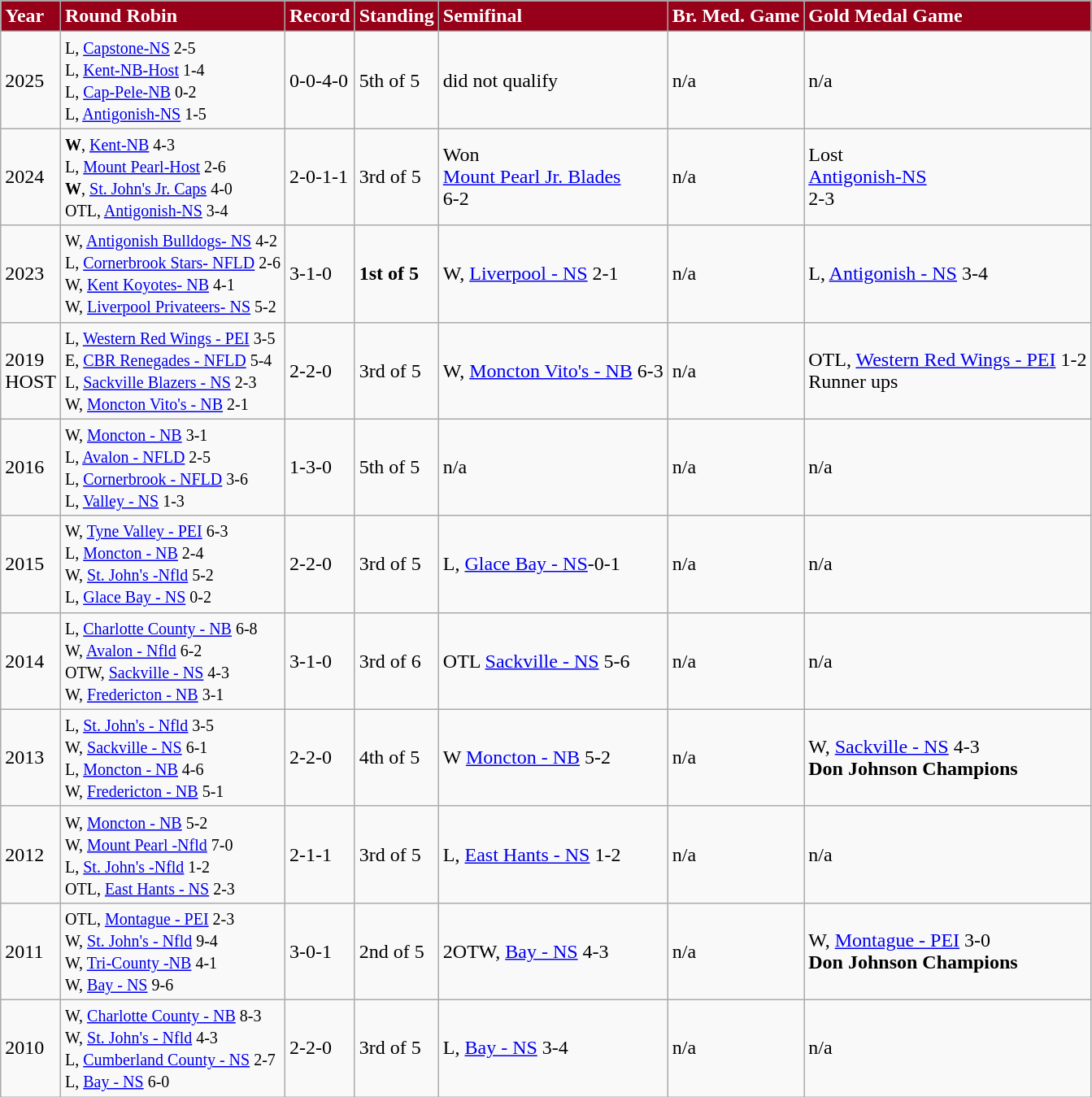<table class="wikitable">
<tr style="font-weight:bold; color:#FFFFFF" bgcolor="#960018" |>
<td>Year</td>
<td>Round Robin</td>
<td>Record</td>
<td>Standing</td>
<td>Semifinal</td>
<td>Br. Med. Game</td>
<td>Gold Medal Game</td>
</tr>
<tr>
<td>2025</td>
<td><small>L, <a href='#'>Capstone-NS</a> 2-5<br>L, <a href='#'>Kent-NB-Host</a> 1-4<br>L, <a href='#'>Cap-Pele-NB</a> 0-2<br>L, <a href='#'>Antigonish-NS</a> 1-5</small></td>
<td>0-0-4-0</td>
<td>5th of 5</td>
<td>did not qualify</td>
<td>n/a</td>
<td>n/a</td>
</tr>
<tr>
<td>2024</td>
<td><small><strong>W</strong>, <a href='#'>Kent-NB</a> 4-3<br>L, <a href='#'>Mount Pearl-Host</a> 2-6<br><strong>W</strong>, <a href='#'>St. John's Jr. Caps</a> 4-0<br>OTL, <a href='#'>Antigonish-NS</a> 3-4</small></td>
<td>2-0-1-1</td>
<td>3rd of 5</td>
<td>Won<br> <a href='#'>Mount Pearl Jr. Blades</a><br> 6-2</td>
<td>n/a</td>
<td>Lost<br> <a href='#'>Antigonish-NS</a> <br>2-3</td>
</tr>
<tr>
<td>2023</td>
<td><small>W, <a href='#'>Antigonish Bulldogs- NS</a> 4-2<br>L, <a href='#'>Cornerbrook Stars- NFLD</a> 2-6<br>W, <a href='#'>Kent Koyotes- NB</a> 4-1<br>W, <a href='#'>Liverpool Privateers- NS</a> 5-2</small></td>
<td>3-1-0</td>
<td><strong>1st of 5</strong></td>
<td>W, <a href='#'>Liverpool - NS</a> 2-1</td>
<td>n/a</td>
<td>L, <a href='#'>Antigonish - NS</a> 3-4</td>
</tr>
<tr>
<td>2019<br>HOST</td>
<td><small>L, <a href='#'>Western Red Wings - PEI</a> 3-5<br>E, <a href='#'>CBR Renegades - NFLD</a> 5-4<br>L, <a href='#'>Sackville Blazers - NS</a> 2-3<br>W, <a href='#'>Moncton Vito's - NB</a> 2-1</small></td>
<td>2-2-0</td>
<td>3rd of 5</td>
<td>W, <a href='#'>Moncton Vito's - NB</a> 6-3</td>
<td>n/a</td>
<td>OTL, <a href='#'>Western Red Wings - PEI</a> 1-2<br>Runner ups</td>
</tr>
<tr>
<td>2016</td>
<td><small>W, <a href='#'>Moncton - NB</a> 3-1<br>L, <a href='#'>Avalon - NFLD</a> 2-5<br>L, <a href='#'>Cornerbrook - NFLD</a> 3-6<br>L, <a href='#'>Valley - NS</a> 1-3</small></td>
<td>1-3-0</td>
<td>5th of 5</td>
<td>n/a</td>
<td>n/a</td>
<td>n/a</td>
</tr>
<tr>
<td>2015</td>
<td><small>W, <a href='#'>Tyne Valley - PEI</a> 6-3<br>L, <a href='#'>Moncton - NB</a> 2-4<br>W, <a href='#'>St. John's -Nfld</a> 5-2<br>L, <a href='#'>Glace Bay - NS</a> 0-2</small></td>
<td>2-2-0</td>
<td>3rd of 5</td>
<td>L, <a href='#'>Glace Bay - NS</a>-0-1</td>
<td>n/a</td>
<td>n/a</td>
</tr>
<tr>
<td>2014</td>
<td><small>L, <a href='#'>Charlotte County - NB</a> 6-8<br>W, <a href='#'>Avalon - Nfld</a> 6-2<br>OTW, <a href='#'>Sackville - NS</a> 4-3<br>W, <a href='#'>Fredericton - NB</a> 3-1</small></td>
<td>3-1-0</td>
<td>3rd of 6</td>
<td>OTL <a href='#'>Sackville - NS</a> 5-6</td>
<td>n/a</td>
<td>n/a</td>
</tr>
<tr>
<td>2013</td>
<td><small>L, <a href='#'>St. John's - Nfld</a> 3-5<br>W, <a href='#'>Sackville - NS</a> 6-1<br>L, <a href='#'>Moncton - NB</a> 4-6<br>W, <a href='#'>Fredericton - NB</a> 5-1</small></td>
<td>2-2-0</td>
<td>4th of 5</td>
<td>W <a href='#'>Moncton - NB</a> 5-2</td>
<td>n/a</td>
<td>W, <a href='#'>Sackville - NS</a> 4-3<br><strong>Don Johnson Champions</strong></td>
</tr>
<tr>
<td>2012</td>
<td><small>W, <a href='#'>Moncton - NB</a> 5-2<br>W, <a href='#'>Mount Pearl -Nfld</a> 7-0<br>L, <a href='#'>St. John's -Nfld</a>  1-2<br>OTL, <a href='#'>East Hants - NS</a> 2-3</small></td>
<td>2-1-1</td>
<td>3rd of 5</td>
<td>L, <a href='#'>East Hants - NS</a> 1-2</td>
<td>n/a</td>
<td>n/a</td>
</tr>
<tr>
<td>2011</td>
<td><small>OTL, <a href='#'>Montague - PEI</a>  2-3<br>W, <a href='#'>St. John's - Nfld</a> 9-4<br>W, <a href='#'>Tri-County -NB</a> 4-1<br>W, <a href='#'>Bay - NS</a> 9-6</small></td>
<td>3-0-1</td>
<td>2nd of 5</td>
<td>2OTW, <a href='#'>Bay - NS</a> 4-3</td>
<td>n/a</td>
<td>W, <a href='#'>Montague - PEI</a> 3-0<br><strong>Don Johnson Champions</strong></td>
</tr>
<tr>
<td>2010</td>
<td><small>W, <a href='#'>Charlotte County - NB</a> 8-3<br>W, <a href='#'>St. John's - Nfld</a> 4-3<br>L, <a href='#'>Cumberland County - NS</a> 2-7<br>L, <a href='#'>Bay - NS</a> 6-0</small></td>
<td>2-2-0</td>
<td>3rd of 5</td>
<td>L, <a href='#'>Bay - NS</a> 3-4</td>
<td>n/a</td>
<td>n/a</td>
</tr>
</table>
